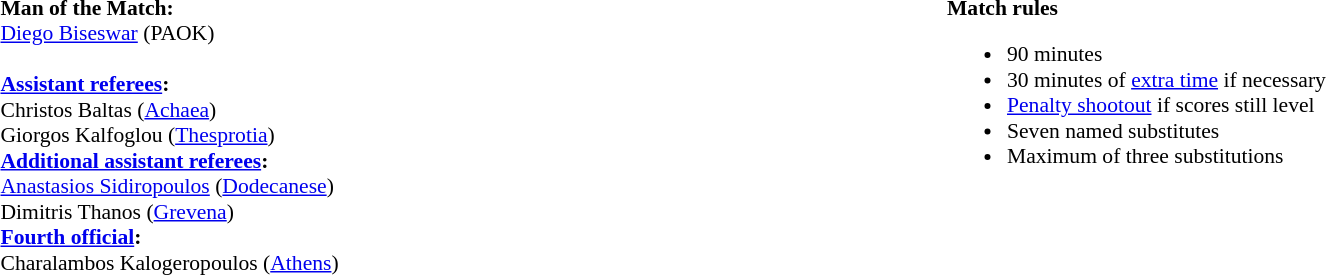<table width=100% style="font-size: 90%">
<tr>
<td width=50% valign=top><br><strong>Man of the Match:</strong>
<br> <a href='#'>Diego Biseswar</a> (PAOK)<br><br><strong><a href='#'>Assistant referees</a>:</strong>
<br>Christos Baltas (<a href='#'>Achaea</a>)
<br>Giorgos Kalfoglou (<a href='#'>Thesprotia</a>)
<br><strong><a href='#'>Additional assistant referees</a>:</strong>
<br><a href='#'>Anastasios Sidiropoulos</a> (<a href='#'>Dodecanese</a>)
<br>Dimitris Thanos (<a href='#'>Grevena</a>) 
<br><strong><a href='#'>Fourth official</a>:</strong>
<br>Charalambos Kalogeropoulos (<a href='#'>Athens</a>)</td>
<td width=50% valign=top><br><strong>Match rules</strong><ul><li>90 minutes</li><li>30 minutes of <a href='#'>extra time</a> if necessary</li><li><a href='#'>Penalty shootout</a> if scores still level</li><li>Seven named substitutes</li><li>Maximum of three substitutions</li></ul></td>
</tr>
</table>
